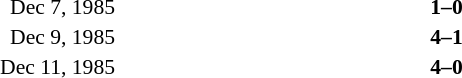<table width=100% cellspacing=1 style=font-size:90%>
<tr>
<th width=120></th>
<th width=180></th>
<th width=70></th>
<th width=180></th>
<th></th>
</tr>
<tr>
<td align=right>Dec 7, 1985</td>
<td align=right><strong></strong></td>
<td align=center><strong>1–0</strong></td>
<td><strong></strong></td>
</tr>
<tr>
<td align=right>Dec 9, 1985</td>
<td align=right><strong></strong></td>
<td align=center><strong>4–1</strong></td>
<td><strong></strong></td>
</tr>
<tr>
<td align=right>Dec 11, 1985</td>
<td align=right><strong></strong></td>
<td align=center><strong>4–0</strong></td>
<td><strong></strong></td>
</tr>
</table>
